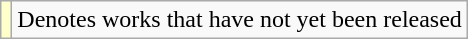<table class="wikitable">
<tr>
<td style="background:#FFFFCC;"></td>
<td>Denotes works that have not yet been released</td>
</tr>
</table>
